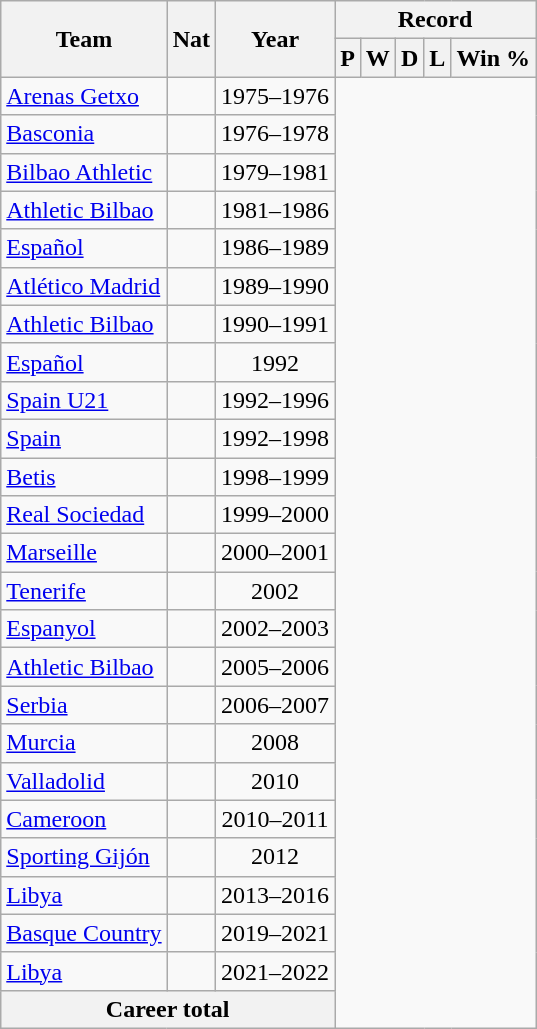<table class="wikitable" style="text-align: center">
<tr>
<th rowspan="2">Team</th>
<th rowspan="2">Nat</th>
<th rowspan="2">Year</th>
<th colspan="9">Record</th>
</tr>
<tr>
<th>P</th>
<th>W</th>
<th>D</th>
<th>L</th>
<th>Win %</th>
</tr>
<tr>
<td align="left"><a href='#'>Arenas Getxo</a></td>
<td></td>
<td>1975–1976<br></td>
</tr>
<tr>
<td align="left"><a href='#'>Basconia</a></td>
<td></td>
<td>1976–1978<br></td>
</tr>
<tr>
<td align="left"><a href='#'>Bilbao Athletic</a></td>
<td></td>
<td>1979–1981<br></td>
</tr>
<tr>
<td align="left"><a href='#'>Athletic Bilbao</a></td>
<td></td>
<td>1981–1986<br></td>
</tr>
<tr>
<td align="left"><a href='#'>Español</a></td>
<td></td>
<td>1986–1989<br></td>
</tr>
<tr>
<td align="left"><a href='#'>Atlético Madrid</a></td>
<td></td>
<td>1989–1990<br></td>
</tr>
<tr>
<td align="left"><a href='#'>Athletic Bilbao</a></td>
<td></td>
<td>1990–1991<br></td>
</tr>
<tr>
<td align="left"><a href='#'>Español</a></td>
<td></td>
<td>1992<br></td>
</tr>
<tr>
<td align="left"><a href='#'>Spain U21</a></td>
<td></td>
<td>1992–1996<br></td>
</tr>
<tr>
<td align="left"><a href='#'>Spain</a></td>
<td></td>
<td>1992–1998<br></td>
</tr>
<tr>
<td align="left"><a href='#'>Betis</a></td>
<td></td>
<td>1998–1999<br></td>
</tr>
<tr>
<td align="left"><a href='#'>Real Sociedad</a></td>
<td></td>
<td>1999–2000<br></td>
</tr>
<tr>
<td align="left"><a href='#'>Marseille</a></td>
<td></td>
<td>2000–2001<br></td>
</tr>
<tr>
<td align="left"><a href='#'>Tenerife</a></td>
<td></td>
<td>2002<br></td>
</tr>
<tr>
<td align="left"><a href='#'>Espanyol</a></td>
<td></td>
<td>2002–2003<br></td>
</tr>
<tr>
<td align="left"><a href='#'>Athletic Bilbao</a></td>
<td></td>
<td>2005–2006<br></td>
</tr>
<tr>
<td align="left"><a href='#'>Serbia</a></td>
<td></td>
<td>2006–2007<br></td>
</tr>
<tr>
<td align="left"><a href='#'>Murcia</a></td>
<td></td>
<td>2008<br></td>
</tr>
<tr>
<td align="left"><a href='#'>Valladolid</a></td>
<td></td>
<td>2010<br></td>
</tr>
<tr>
<td align="left"><a href='#'>Cameroon</a></td>
<td></td>
<td>2010–2011<br></td>
</tr>
<tr>
<td align="left"><a href='#'>Sporting Gijón</a></td>
<td></td>
<td>2012<br></td>
</tr>
<tr>
<td align="left"><a href='#'>Libya</a></td>
<td></td>
<td>2013–2016<br></td>
</tr>
<tr>
<td align="left"><a href='#'>Basque Country</a></td>
<td></td>
<td>2019–2021<br></td>
</tr>
<tr>
<td align="left"><a href='#'>Libya</a></td>
<td></td>
<td>2021–2022<br></td>
</tr>
<tr>
<th colspan=3>Career total<br></th>
</tr>
</table>
